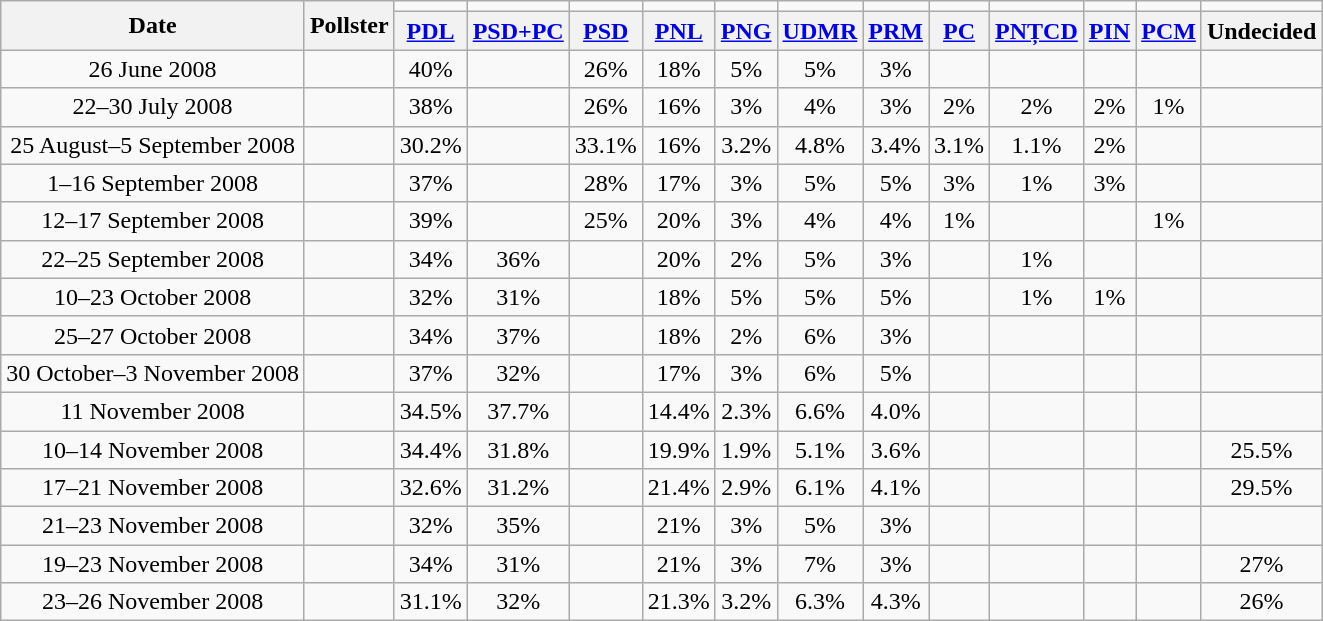<table class="wikitable" style=text-align:center>
<tr>
<th rowspan=2>Date</th>
<th rowspan=2>Pollster</th>
<td></td>
<td></td>
<td></td>
<td></td>
<td></td>
<td></td>
<td></td>
<td></td>
<td></td>
<td></td>
<td></td>
</tr>
<tr>
<th><a href='#'>PDL</a></th>
<th><a href='#'>PSD+PC</a></th>
<th><a href='#'>PSD</a></th>
<th><a href='#'>PNL</a></th>
<th><a href='#'>PNG</a></th>
<th><a href='#'>UDMR</a></th>
<th><a href='#'>PRM</a></th>
<th><a href='#'>PC</a></th>
<th><a href='#'>PNȚCD</a></th>
<th><a href='#'>PIN</a></th>
<th><a href='#'>PCM</a></th>
<th>Undecided</th>
</tr>
<tr>
<td>26 June 2008</td>
<td></td>
<td>40%</td>
<td></td>
<td>26%</td>
<td>18%</td>
<td>5%</td>
<td>5%</td>
<td>3%</td>
<td></td>
<td></td>
<td></td>
<td></td>
<td></td>
</tr>
<tr>
<td>22–30 July 2008</td>
<td></td>
<td>38%</td>
<td></td>
<td>26%</td>
<td>16%</td>
<td>3%</td>
<td>4%</td>
<td>3%</td>
<td>2%</td>
<td>2%</td>
<td>2%</td>
<td>1%</td>
<td></td>
</tr>
<tr>
<td>25 August–5 September 2008</td>
<td></td>
<td>30.2%</td>
<td></td>
<td>33.1%</td>
<td>16%</td>
<td>3.2%</td>
<td>4.8%</td>
<td>3.4%</td>
<td>3.1%</td>
<td>1.1%</td>
<td>2%</td>
<td></td>
<td></td>
</tr>
<tr>
<td>1–16 September 2008</td>
<td></td>
<td>37%</td>
<td></td>
<td>28%</td>
<td>17%</td>
<td>3%</td>
<td>5%</td>
<td>5%</td>
<td>3%</td>
<td>1%</td>
<td>3%</td>
<td></td>
<td></td>
</tr>
<tr>
<td>12–17 September 2008</td>
<td></td>
<td>39%</td>
<td></td>
<td>25%</td>
<td>20%</td>
<td>3%</td>
<td>4%</td>
<td>4%</td>
<td>1%</td>
<td></td>
<td></td>
<td>1%</td>
<td></td>
</tr>
<tr>
<td>22–25 September 2008</td>
<td></td>
<td>34%</td>
<td>36%</td>
<td></td>
<td>20%</td>
<td>2%</td>
<td>5%</td>
<td>3%</td>
<td></td>
<td>1%</td>
<td></td>
<td></td>
<td></td>
</tr>
<tr>
<td>10–23 October 2008</td>
<td></td>
<td>32%</td>
<td>31%</td>
<td></td>
<td>18%</td>
<td>5%</td>
<td>5%</td>
<td>5%</td>
<td></td>
<td>1%</td>
<td>1%</td>
<td></td>
<td></td>
</tr>
<tr>
<td>25–27 October 2008</td>
<td></td>
<td>34%</td>
<td>37%</td>
<td></td>
<td>18%</td>
<td>2%</td>
<td>6%</td>
<td>3%</td>
<td></td>
<td></td>
<td></td>
<td></td>
<td></td>
</tr>
<tr>
<td>30 October–3 November 2008</td>
<td></td>
<td>37%</td>
<td>32%</td>
<td></td>
<td>17%</td>
<td>3%</td>
<td>6%</td>
<td>5%</td>
<td></td>
<td></td>
<td></td>
<td></td>
<td></td>
</tr>
<tr>
<td>11 November 2008</td>
<td></td>
<td>34.5%</td>
<td>37.7%</td>
<td></td>
<td>14.4%</td>
<td>2.3%</td>
<td>6.6%</td>
<td>4.0%</td>
<td></td>
<td></td>
<td></td>
<td></td>
<td></td>
</tr>
<tr>
<td>10–14 November 2008</td>
<td></td>
<td>34.4%</td>
<td>31.8%</td>
<td></td>
<td>19.9%</td>
<td>1.9%</td>
<td>5.1%</td>
<td>3.6%</td>
<td></td>
<td></td>
<td></td>
<td></td>
<td>25.5%</td>
</tr>
<tr>
<td>17–21 November 2008</td>
<td></td>
<td>32.6%</td>
<td>31.2%</td>
<td></td>
<td>21.4%</td>
<td>2.9%</td>
<td>6.1%</td>
<td>4.1%</td>
<td></td>
<td></td>
<td></td>
<td></td>
<td>29.5%</td>
</tr>
<tr>
<td>21–23 November 2008</td>
<td></td>
<td>32%</td>
<td>35%</td>
<td></td>
<td>21%</td>
<td>3%</td>
<td>5%</td>
<td>3%</td>
<td></td>
<td></td>
<td></td>
<td></td>
<td></td>
</tr>
<tr>
<td>19–23 November 2008</td>
<td></td>
<td>34%</td>
<td>31%</td>
<td></td>
<td>21%</td>
<td>3%</td>
<td>7%</td>
<td>3%</td>
<td></td>
<td></td>
<td></td>
<td></td>
<td>27%</td>
</tr>
<tr>
<td>23–26 November 2008</td>
<td></td>
<td>31.1%</td>
<td>32%</td>
<td></td>
<td>21.3%</td>
<td>3.2%</td>
<td>6.3%</td>
<td>4.3%</td>
<td></td>
<td></td>
<td></td>
<td></td>
<td>26%</td>
</tr>
</table>
